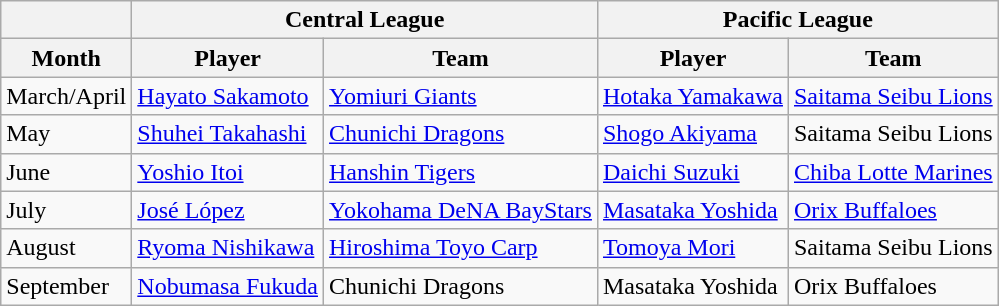<table class="wikitable">
<tr>
<th></th>
<th colspan="2">Central League</th>
<th colspan="2">Pacific League</th>
</tr>
<tr>
<th>Month</th>
<th>Player</th>
<th>Team</th>
<th>Player</th>
<th>Team</th>
</tr>
<tr>
<td scope="row">March/April</td>
<td><a href='#'>Hayato Sakamoto</a></td>
<td><a href='#'>Yomiuri Giants</a></td>
<td><a href='#'>Hotaka Yamakawa</a></td>
<td><a href='#'>Saitama Seibu Lions</a></td>
</tr>
<tr>
<td scope="row">May</td>
<td><a href='#'>Shuhei Takahashi</a></td>
<td><a href='#'>Chunichi Dragons</a></td>
<td><a href='#'>Shogo Akiyama</a></td>
<td>Saitama Seibu Lions</td>
</tr>
<tr>
<td scope="row">June</td>
<td><a href='#'>Yoshio Itoi</a></td>
<td><a href='#'>Hanshin Tigers</a></td>
<td><a href='#'>Daichi Suzuki</a></td>
<td><a href='#'>Chiba Lotte Marines</a></td>
</tr>
<tr>
<td scope="row">July</td>
<td><a href='#'>José López</a></td>
<td><a href='#'>Yokohama DeNA BayStars</a></td>
<td><a href='#'>Masataka Yoshida</a></td>
<td><a href='#'>Orix Buffaloes</a></td>
</tr>
<tr>
<td scope="row">August</td>
<td><a href='#'>Ryoma Nishikawa</a></td>
<td><a href='#'>Hiroshima Toyo Carp</a></td>
<td><a href='#'>Tomoya Mori</a></td>
<td>Saitama Seibu Lions</td>
</tr>
<tr>
<td scope="row">September</td>
<td><a href='#'>Nobumasa Fukuda</a></td>
<td>Chunichi Dragons</td>
<td>Masataka Yoshida</td>
<td>Orix Buffaloes</td>
</tr>
</table>
